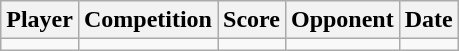<table class="wikitable">
<tr>
<th>Player</th>
<th>Competition</th>
<th>Score</th>
<th>Opponent</th>
<th>Date</th>
</tr>
<tr>
<td></td>
<td></td>
<td></td>
<td></td>
<td></td>
</tr>
</table>
